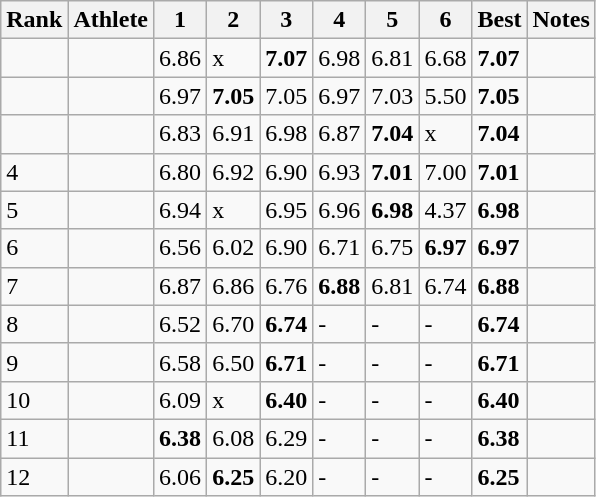<table class="wikitable sortable" style="text-align:left">
<tr>
<th>Rank</th>
<th>Athlete</th>
<th>1</th>
<th>2</th>
<th>3</th>
<th>4</th>
<th>5</th>
<th>6</th>
<th>Best</th>
<th>Notes</th>
</tr>
<tr>
<td></td>
<td></td>
<td>6.86</td>
<td>x</td>
<td><strong>7.07</strong></td>
<td>6.98</td>
<td>6.81</td>
<td>6.68</td>
<td><strong>7.07</strong></td>
<td></td>
</tr>
<tr>
<td></td>
<td></td>
<td>6.97</td>
<td><strong>7.05</strong></td>
<td>7.05</td>
<td>6.97</td>
<td>7.03</td>
<td>5.50</td>
<td><strong>7.05</strong></td>
<td></td>
</tr>
<tr>
<td></td>
<td></td>
<td>6.83</td>
<td>6.91</td>
<td>6.98</td>
<td>6.87</td>
<td><strong>7.04</strong></td>
<td>x</td>
<td><strong>7.04</strong></td>
<td></td>
</tr>
<tr>
<td>4</td>
<td></td>
<td>6.80</td>
<td>6.92</td>
<td>6.90</td>
<td>6.93</td>
<td><strong>7.01</strong></td>
<td>7.00</td>
<td><strong>7.01</strong></td>
<td></td>
</tr>
<tr>
<td>5</td>
<td></td>
<td>6.94</td>
<td>x</td>
<td>6.95</td>
<td>6.96</td>
<td><strong>6.98</strong></td>
<td>4.37</td>
<td><strong>6.98</strong></td>
<td></td>
</tr>
<tr>
<td>6</td>
<td></td>
<td>6.56</td>
<td>6.02</td>
<td>6.90</td>
<td>6.71</td>
<td>6.75</td>
<td><strong>6.97</strong></td>
<td><strong>6.97</strong></td>
<td></td>
</tr>
<tr>
<td>7</td>
<td></td>
<td>6.87</td>
<td>6.86</td>
<td>6.76</td>
<td><strong>6.88</strong></td>
<td>6.81</td>
<td>6.74</td>
<td><strong>6.88</strong></td>
<td></td>
</tr>
<tr>
<td>8</td>
<td></td>
<td>6.52</td>
<td>6.70</td>
<td><strong>6.74</strong></td>
<td>-</td>
<td>-</td>
<td>-</td>
<td><strong>6.74</strong></td>
<td></td>
</tr>
<tr>
<td>9</td>
<td></td>
<td>6.58</td>
<td>6.50</td>
<td><strong>6.71</strong></td>
<td>-</td>
<td>-</td>
<td>-</td>
<td><strong>6.71</strong></td>
<td></td>
</tr>
<tr>
<td>10</td>
<td></td>
<td>6.09</td>
<td>x</td>
<td><strong>6.40</strong></td>
<td>-</td>
<td>-</td>
<td>-</td>
<td><strong>6.40</strong></td>
<td></td>
</tr>
<tr>
<td>11</td>
<td></td>
<td><strong>6.38</strong></td>
<td>6.08</td>
<td>6.29</td>
<td>-</td>
<td>-</td>
<td>-</td>
<td><strong>6.38</strong></td>
<td></td>
</tr>
<tr>
<td>12</td>
<td></td>
<td>6.06</td>
<td><strong>6.25</strong></td>
<td>6.20</td>
<td>-</td>
<td>-</td>
<td>-</td>
<td><strong>6.25</strong></td>
<td></td>
</tr>
</table>
